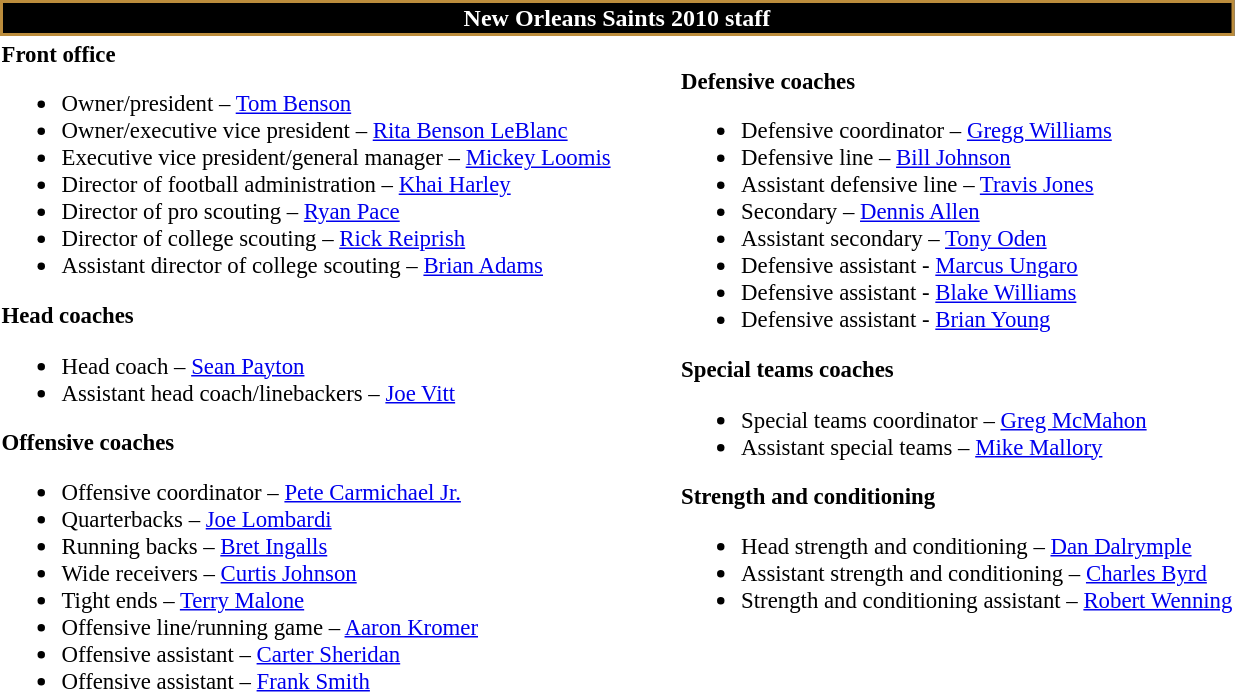<table class="toccolours" style="text-align: left;">
<tr>
<th colspan="7" style="background:black; color:white; text-align: center; border:2px solid #BB8C3C;"><strong>New Orleans Saints 2010 staff</strong></th>
</tr>
<tr>
<td style="font-size:95%; vertical-align:top;"><strong>Front office</strong><br><ul><li>Owner/president – <a href='#'>Tom Benson</a></li><li>Owner/executive vice president – <a href='#'>Rita Benson LeBlanc</a></li><li>Executive vice president/general manager – <a href='#'>Mickey Loomis</a></li><li>Director of football administration – <a href='#'>Khai Harley</a></li><li>Director of pro scouting – <a href='#'>Ryan Pace</a></li><li>Director of college scouting – <a href='#'>Rick Reiprish</a></li><li>Assistant director of college scouting – <a href='#'>Brian Adams</a></li></ul><strong>Head coaches</strong><ul><li>Head coach – <a href='#'>Sean Payton</a></li><li>Assistant head coach/linebackers – <a href='#'>Joe Vitt</a></li></ul><strong>Offensive coaches</strong><ul><li>Offensive coordinator – <a href='#'>Pete Carmichael Jr.</a></li><li>Quarterbacks – <a href='#'>Joe Lombardi</a></li><li>Running backs – <a href='#'>Bret Ingalls</a></li><li>Wide receivers – <a href='#'>Curtis Johnson</a></li><li>Tight ends – <a href='#'>Terry Malone</a></li><li>Offensive line/running game – <a href='#'>Aaron Kromer</a></li><li>Offensive assistant – <a href='#'>Carter Sheridan</a></li><li>Offensive assistant – <a href='#'>Frank Smith</a></li></ul></td>
<td width="35"> </td>
<td valign="top"></td>
<td style="font-size:95%; vertical-align:top;"><br><strong>Defensive coaches</strong><ul><li>Defensive coordinator – <a href='#'>Gregg Williams</a></li><li>Defensive line – <a href='#'>Bill Johnson</a></li><li>Assistant defensive line – <a href='#'>Travis Jones</a></li><li>Secondary – <a href='#'>Dennis Allen</a></li><li>Assistant secondary – <a href='#'>Tony Oden</a></li><li>Defensive assistant - <a href='#'>Marcus Ungaro</a></li><li>Defensive assistant - <a href='#'>Blake Williams</a></li><li>Defensive assistant - <a href='#'>Brian Young</a></li></ul><strong>Special teams coaches</strong><ul><li>Special teams coordinator – <a href='#'>Greg McMahon</a></li><li>Assistant special teams – <a href='#'>Mike Mallory</a></li></ul><strong>Strength and conditioning</strong><ul><li>Head strength and conditioning – <a href='#'>Dan Dalrymple</a></li><li>Assistant strength and conditioning – <a href='#'>Charles Byrd</a></li><li>Strength and conditioning assistant – <a href='#'>Robert Wenning</a></li></ul></td>
</tr>
</table>
